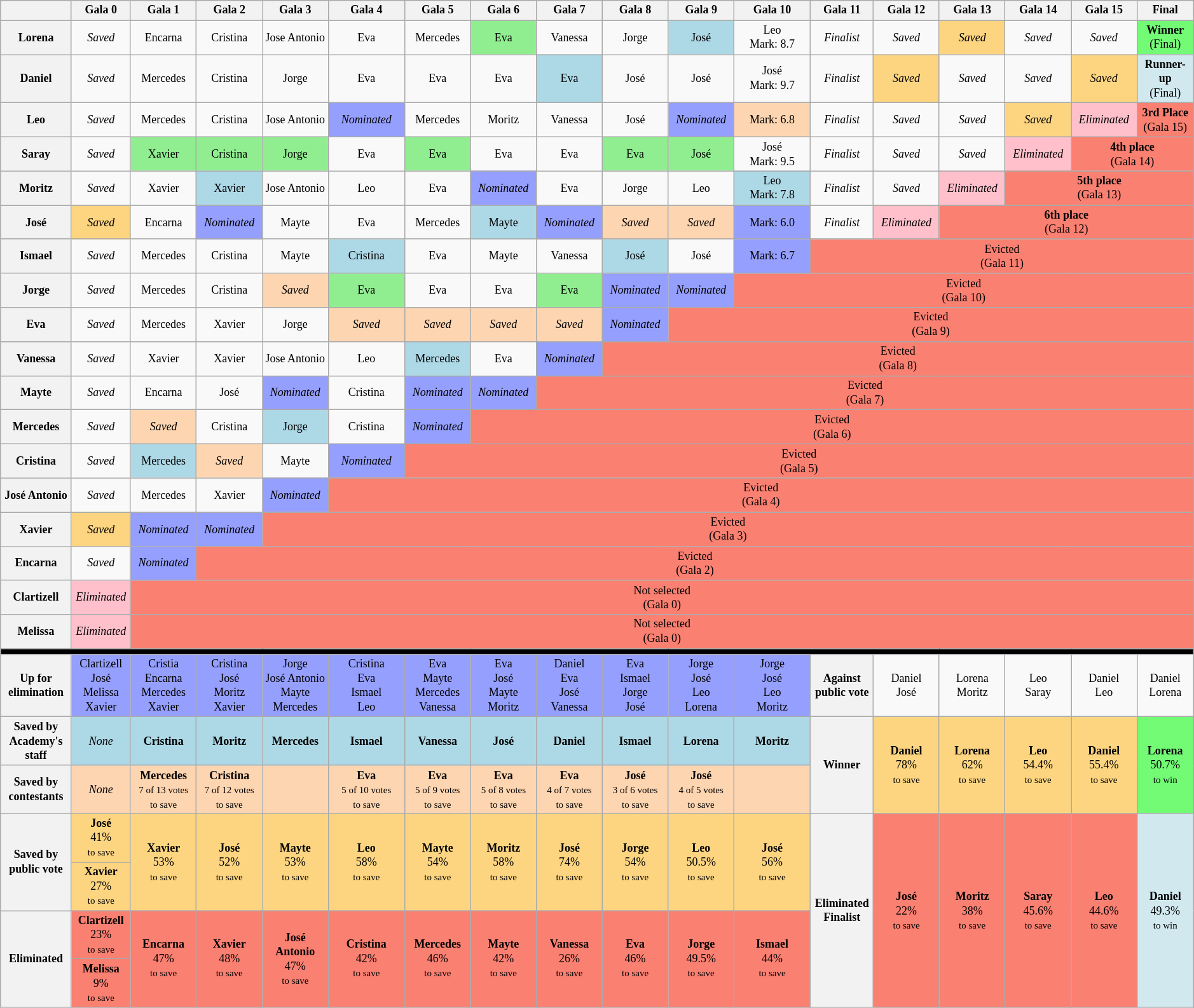<table class="wikitable" style="text-align:center; font-size:75%; line-height:15px;">
<tr>
<th scope="col" style="width: 3%;"></th>
<th scope="col" style="width: 1%;">Gala 0</th>
<th scope="col" style="width: 3%;">Gala 1</th>
<th scope="col" style="width: 3%;">Gala 2</th>
<th scope="col" style="width: 3%;">Gala 3</th>
<th scope="col" style="width: 3%;">Gala 4</th>
<th scope="col" style="width: 3%;">Gala 5</th>
<th scope="col" style="width: 3%;">Gala 6</th>
<th scope="col" style="width: 3%;">Gala 7</th>
<th scope="col" style="width: 3%;">Gala 8</th>
<th style="width: 3%;">Gala 9</th>
<th style="width: 5%;">Gala 10</th>
<th style="width: 1%;">Gala 11</th>
<th style="width: 3%;">Gala 12</th>
<th style="width: 3%;">Gala 13</th>
<th style="width: 3%;">Gala 14</th>
<th style="width: 3%;">Gala 15</th>
<th style="width: 3%;">Final</th>
</tr>
<tr>
<th scope="row">Lorena</th>
<td><em>Saved</em></td>
<td>Encarna</td>
<td>Cristina</td>
<td>Jose Antonio</td>
<td>Eva</td>
<td>Mercedes</td>
<td bgcolor="lightgreen">Eva</td>
<td>Vanessa</td>
<td>Jorge</td>
<td bgcolor="lightblue">José</td>
<td>Leo<br><span>Mark: 8.7</span></td>
<td><em>Finalist</em></td>
<td><em>Saved</em></td>
<td bgcolor="#fdd581"><em>Saved</em></td>
<td><em>Saved</em></td>
<td><em>Saved</em></td>
<td style="background-color: rgb(115, 251, 118);"><strong>Winner</strong><br>(Final)</td>
</tr>
<tr>
<th scope="row">Daniel</th>
<td><em>Saved</em></td>
<td>Mercedes</td>
<td>Cristina</td>
<td>Jorge</td>
<td>Eva</td>
<td>Eva</td>
<td>Eva</td>
<td bgcolor="lightblue">Eva</td>
<td>José</td>
<td>José</td>
<td>José<br><span>Mark: 9.7</span></td>
<td><em>Finalist</em></td>
<td bgcolor="#fdd581"><em>Saved</em></td>
<td><em>Saved</em></td>
<td><em>Saved</em></td>
<td bgcolor="#fdd581"><em>Saved</em></td>
<td style="background-color: rgb(209, 232, 239);"><span><strong>Runner-up</strong><br>(Final)</span></td>
</tr>
<tr>
<th scope="row">Leo</th>
<td><em>Saved</em></td>
<td>Mercedes</td>
<td>Cristina</td>
<td>Jose Antonio</td>
<td style="background: rgb(149, 159, 253) none repeat scroll 0% 0%;"><em>Nominated</em></td>
<td>Mercedes</td>
<td>Moritz</td>
<td>Vanessa</td>
<td>José</td>
<td style="background: rgb(149, 159, 253) none repeat scroll 0% 0%;"><em>Nominated</em></td>
<td bgcolor="#fdd5b1"><span>Mark: 6.8</span></td>
<td><em>Finalist</em></td>
<td><em>Saved</em></td>
<td><em>Saved</em></td>
<td bgcolor="#fdd581"><em>Saved</em></td>
<td bgcolor="pink"><em>Eliminated</em></td>
<td style="background-color: salmon;"><span><strong>3rd Place</strong><br>(Gala 15)</span></td>
</tr>
<tr>
<th scope="row">Saray</th>
<td><em>Saved</em></td>
<td bgcolor="lightgreen">Xavier</td>
<td bgcolor="lightgreen">Cristina</td>
<td bgcolor="lightgreen">Jorge</td>
<td>Eva</td>
<td bgcolor="lightgreen">Eva</td>
<td>Eva</td>
<td>Eva</td>
<td bgcolor="lightgreen">Eva</td>
<td bgcolor="lightgreen">José</td>
<td>José<br><span>Mark: 9.5</span></td>
<td><em>Finalist</em></td>
<td><em>Saved</em></td>
<td><em>Saved</em></td>
<td style="background: pink none repeat scroll 0% 0%;"><em>Eliminated</em></td>
<td colspan="2" style="background-color: salmon;"><strong>4th place</strong><br>(Gala 14)</td>
</tr>
<tr>
<th scope="row">Moritz</th>
<td><em>Saved</em></td>
<td>Xavier</td>
<td bgcolor="lightblue">Xavier</td>
<td>Jose Antonio</td>
<td>Leo</td>
<td>Eva</td>
<td style="background: rgb(149, 159, 253) none repeat scroll 0% 0%;"><em>Nominated</em></td>
<td>Eva</td>
<td>Jorge</td>
<td>Leo</td>
<td bgcolor="lightblue">Leo<br><span>Mark: 7.8</span></td>
<td><em>Finalist</em></td>
<td><em>Saved</em></td>
<td style="background: pink none repeat scroll 0% 0%;"><em>Eliminated</em></td>
<td colspan="3" style="background-color: salmon;"><strong>5th place</strong><br>(Gala 13)</td>
</tr>
<tr>
<th scope="row">José</th>
<td bgcolor="#fdd581"><em>Saved</em></td>
<td>Encarna</td>
<td style="background: rgb(149, 159, 253) none repeat scroll 0% 0%;"><em>Nominated</em></td>
<td>Mayte</td>
<td>Eva</td>
<td>Mercedes</td>
<td bgcolor="lightblue">Mayte</td>
<td style="background: rgb(149, 159, 253) none repeat scroll 0% 0%;"><em>Nominated</em></td>
<td bgcolor="#fdd5b1"><em>Saved</em></td>
<td bgcolor="#fdd5b1"><em>Saved</em></td>
<td style="background: rgb(149, 159, 253) none repeat scroll 0% 0%;"><span>Mark: 6.0</span></td>
<td><em>Finalist</em></td>
<td style="background: pink none repeat scroll 0% 0%;"><em>Eliminated</em></td>
<td colspan="4" style="background-color: salmon;"><strong>6th place</strong><br>(Gala 12)</td>
</tr>
<tr>
<th scope="row">Ismael</th>
<td><em>Saved</em></td>
<td>Mercedes</td>
<td>Cristina</td>
<td>Mayte</td>
<td bgcolor="lightblue">Cristina</td>
<td>Eva</td>
<td>Mayte</td>
<td>Vanessa</td>
<td bgcolor="lightblue">José</td>
<td>José</td>
<td style="background: rgb(149, 159, 253) none repeat scroll 0% 0%;"><span>Mark: 6.7</span></td>
<td colspan="6" style="background-color: salmon;">Evicted<br>(Gala 11)</td>
</tr>
<tr>
<th scope="row">Jorge</th>
<td><em>Saved</em></td>
<td>Mercedes</td>
<td>Cristina</td>
<td bgcolor="#fdd5b1"><em>Saved</em></td>
<td bgcolor="lightgreen">Eva</td>
<td>Eva</td>
<td>Eva</td>
<td bgcolor="lightgreen">Eva</td>
<td style="background: rgb(149, 159, 253) none repeat scroll 0% 0%;"><em>Nominated</em></td>
<td style="background: rgb(149, 159, 253) none repeat scroll 0% 0%;"><em>Nominated</em></td>
<td colspan="7" style="background-color: salmon;">Evicted<br>(Gala 10)</td>
</tr>
<tr>
<th scope="row">Eva</th>
<td><em>Saved</em></td>
<td>Mercedes</td>
<td>Xavier</td>
<td>Jorge</td>
<td bgcolor="#fdd5b1"><em>Saved</em></td>
<td bgcolor="#fdd5b1"><em>Saved</em></td>
<td bgcolor="#fdd5b1"><em>Saved</em></td>
<td bgcolor="#fdd5b1"><em>Saved</em></td>
<td style="background: rgb(149, 159, 253) none repeat scroll 0% 0%;"><em>Nominated</em></td>
<td colspan="8" style="background-color: salmon;">Evicted<br>(Gala 9)</td>
</tr>
<tr>
<th scope="row">Vanessa</th>
<td><em>Saved</em></td>
<td>Xavier</td>
<td>Xavier</td>
<td>Jose Antonio</td>
<td>Leo</td>
<td bgcolor="lightblue">Mercedes</td>
<td>Eva</td>
<td style="background: rgb(149, 159, 253) none repeat scroll 0% 0%;"><em>Nominated</em></td>
<td colspan="9" style="background-color: salmon;">Evicted<br>(Gala 8)</td>
</tr>
<tr>
<th scope="row">Mayte</th>
<td><em>Saved</em></td>
<td>Encarna</td>
<td>José</td>
<td style="background: rgb(149, 159, 253) none repeat scroll 0% 0%;"><em>Nominated</em></td>
<td>Cristina</td>
<td style="background: rgb(149, 159, 253) none repeat scroll 0% 0%;"><em>Nominated</em></td>
<td style="background: rgb(149, 159, 253) none repeat scroll 0% 0%;"><em>Nominated</em></td>
<td colspan="10" style="background-color: salmon;">Evicted<br>(Gala 7)</td>
</tr>
<tr>
<th scope="row">Mercedes</th>
<td><em>Saved</em></td>
<td bgcolor="#fdd5b1"><em>Saved</em></td>
<td>Cristina</td>
<td bgcolor="lightblue">Jorge</td>
<td>Cristina</td>
<td style="background: rgb(149, 159, 253) none repeat scroll 0% 0%;"><em>Nominated</em></td>
<td colspan="11" style="background-color: salmon;">Evicted<br>(Gala 6)</td>
</tr>
<tr>
<th scope="row">Cristina</th>
<td><em>Saved</em></td>
<td bgcolor="lightblue">Mercedes</td>
<td bgcolor="#fdd5b1"><em>Saved</em></td>
<td>Mayte</td>
<td style="background: rgb(149, 159, 253) none repeat scroll 0% 0%;"><em>Nominated</em></td>
<td colspan="12" style="background-color: salmon;">Evicted<br>(Gala 5)</td>
</tr>
<tr>
<th scope="row">José Antonio</th>
<td><em>Saved</em></td>
<td>Mercedes</td>
<td>Xavier</td>
<td style="background: rgb(149, 159, 253) none repeat scroll 0% 0%;"><em>Nominated</em></td>
<td colspan="13" style="background-color: salmon;">Evicted<br>(Gala 4)</td>
</tr>
<tr>
<th scope="row">Xavier</th>
<td bgcolor="#fdd581"><em>Saved</em></td>
<td style="background: rgb(149, 159, 253) none repeat scroll 0% 0%;"><em>Nominated</em></td>
<td style="background: rgb(149, 159, 253) none repeat scroll 0% 0%;"><em>Nominated</em></td>
<td colspan="14" style="background: salmon none repeat scroll 0% 0%;">Evicted<br>(Gala 3)</td>
</tr>
<tr>
<th scope="row">Encarna</th>
<td><em>Saved</em></td>
<td style="background: rgb(149, 159, 253) none repeat scroll 0% 0%;"><em>Nominated</em></td>
<td colspan="15" style="background: salmon none repeat scroll 0% 0%;">Evicted<br>(Gala 2)</td>
</tr>
<tr>
<th scope="row">Clartizell</th>
<td style="background: pink none repeat scroll 0% 0%;"><em>Eliminated</em></td>
<td colspan="16" style="background: salmon none repeat scroll 0% 0%;">Not selected<br>(Gala 0)</td>
</tr>
<tr>
<th scope="row">Melissa</th>
<td style="background: pink none repeat scroll 0% 0%;"><em>Eliminated</em></td>
<td colspan="16" style="background: salmon none repeat scroll 0% 0%;">Not selected<br>(Gala 0)</td>
</tr>
<tr>
<th colspan="18" style="background-color: black;"></th>
</tr>
<tr>
<th scope="row">Up for<br>elimination</th>
<td style="background: rgb(149, 159, 253) none repeat scroll 0% 0%;">Clartizell<br>José<br>Melissa<br>Xavier</td>
<td style="background: rgb(149, 159, 253) none repeat scroll 0% 0%;">Cristia<br>Encarna<br>Mercedes<br>Xavier</td>
<td style="background: rgb(149, 159, 253) none repeat scroll 0% 0%;">Cristina<br>José<br>Moritz<br>Xavier</td>
<td style="background: rgb(149, 159, 253) none repeat scroll 0% 0%;">Jorge<br>José Antonio<br>Mayte<br>Mercedes</td>
<td style="background: rgb(149, 159, 253) none repeat scroll 0% 0%;">Cristina<br>Eva<br>Ismael<br>Leo</td>
<td style="background: rgb(149, 159, 253) none repeat scroll 0% 0%;">Eva<br>Mayte<br>Mercedes<br>Vanessa</td>
<td style="background: rgb(149, 159, 253) none repeat scroll 0% 0%;">Eva<br>José<br>Mayte<br>Moritz</td>
<td style="background: rgb(149, 159, 253) none repeat scroll 0% 0%;">Daniel<br>Eva<br>José<br>Vanessa</td>
<td style="background: rgb(149, 159, 253) none repeat scroll 0% 0%;">Eva<br>Ismael<br>Jorge<br>José</td>
<td style="background: rgb(149, 159, 253) none repeat scroll 0% 0%;">Jorge<br>José<br>Leo<br>Lorena</td>
<td style="background: rgb(149, 159, 253) none repeat scroll 0% 0%;">Jorge<br>José<br>Leo<br>Moritz</td>
<th>Against<br>public vote</th>
<td>Daniel<br>José</td>
<td>Lorena<br>Moritz</td>
<td>Leo<br>Saray</td>
<td>Daniel<br>Leo</td>
<td>Daniel<br>Lorena</td>
</tr>
<tr>
<th scope="row">Saved by<br>Academy's staff</th>
<td style="background-color: lightblue;"><em>None</em></td>
<td style="background-color: lightblue;"><strong>Cristina</strong></td>
<td style="background-color: lightblue;"><strong>Moritz</strong></td>
<td style="background-color: lightblue;"><strong>Mercedes</strong></td>
<td style="background-color: lightblue;"><strong>Ismael</strong></td>
<td style="background-color: lightblue;"><strong>Vanessa</strong></td>
<td style="background-color: lightblue;"><strong>José</strong></td>
<td style="background-color: lightblue;"><strong>Daniel</strong></td>
<td style="background-color: lightblue;"><strong>Ismael</strong></td>
<td style="background-color: lightblue;"><strong>Lorena</strong></td>
<td style="background-color: lightblue;"><strong>Moritz</strong></td>
<th rowspan="2">Winner</th>
<td rowspan="2" style="background-color: rgb(253, 213, 129);"><strong>Daniel</strong><br>78%<br><small>to save</small></td>
<td rowspan="2" style="background-color: rgb(253, 213, 129);"><strong>Lorena</strong><br>62%<br><small>to save</small></td>
<td rowspan="2" style="background-color: rgb(253, 213, 129);"><strong>Leo</strong><br>54.4%<br><small>to save</small></td>
<td rowspan="2" style="background-color: rgb(253, 213, 129);"><strong>Daniel</strong><br>55.4%<br><small>to save</small></td>
<td rowspan="2" style="background: rgb(115, 251, 118) none repeat scroll 0% 0%;"><strong>Lorena</strong><br>50.7%<br><small>to win</small></td>
</tr>
<tr>
<th scope="row">Saved by<br>contestants</th>
<td style="background-color: rgb(253, 213, 177);"><em>None</em></td>
<td style="background-color: rgb(253, 213, 177);"><strong>Mercedes</strong><br><small>7 of 13 votes</small><br><small>to save </small></td>
<td style="background-color: rgb(253, 213, 177);"><strong>Cristina</strong><br><small>7 of 12 votes</small><br><small>to save </small></td>
<td style="background-color: rgb(253, 213, 177);"></td>
<td style="background-color: rgb(253, 213, 177);"><strong>Eva</strong><br><small>5 of 10 votes</small><br><small>to save </small></td>
<td style="background-color: rgb(253, 213, 177);"><strong>Eva</strong><br><small>5 of 9 votes</small><br><small>to save </small></td>
<td style="background-color: rgb(253, 213, 177);"><strong>Eva</strong><br><small>5 of 8 votes</small><br><small>to save </small></td>
<td style="background-color: rgb(253, 213, 177);"><strong>Eva</strong><br><small>4 of 7 votes</small><br><small>to save </small></td>
<td style="background-color: rgb(253, 213, 177);"><strong>José</strong><br><small>3 of 6 votes</small><br><small>to save </small></td>
<td style="background-color: rgb(253, 213, 177);"><strong>José</strong><br><small>4 of 5 votes</small><br><small>to save </small></td>
<td style="background-color: rgb(253, 213, 177);"></td>
</tr>
<tr>
<th rowspan=2 scope="row">Saved by<br>public vote</th>
<td style="background-color: rgb(253, 213, 129);"><strong>José</strong><br>41%<br><small>to save</small></td>
<td rowspan=2 style="background-color: rgb(253, 213, 129);"><strong>Xavier</strong><br>53%<br><small>to save</small></td>
<td rowspan=2 style="background-color: rgb(253, 213, 129);"><strong>José</strong><br>52%<br><small>to save</small></td>
<td rowspan=2 style="background-color: rgb(253, 213, 129);"><strong>Mayte</strong><br>53%<br><small>to save</small></td>
<td rowspan=2 style="background-color: rgb(253, 213, 129);"><strong>Leo</strong><br>58%<br><small>to save</small></td>
<td rowspan=2 style="background-color: rgb(253, 213, 129);"><strong>Mayte</strong><br>54%<br><small>to save</small></td>
<td rowspan=2 style="background-color: rgb(253, 213, 129);"><strong>Moritz</strong><br>58%<br><small>to save</small></td>
<td rowspan=2 style="background-color: rgb(253, 213, 129);"><strong>José</strong><br>74%<br><small>to save</small></td>
<td rowspan=2 style="background-color: rgb(253, 213, 129);"><strong>Jorge</strong><br>54%<br><small>to save</small></td>
<td rowspan=2 style="background-color: rgb(253, 213, 129);"><strong>Leo</strong><br>50.5%<br><small>to save</small></td>
<td rowspan=2 style="background-color: rgb(253, 213, 129);"><strong>José</strong><br>56%<br><small>to save</small></td>
<th rowspan="4">Eliminated<br>Finalist</th>
<td rowspan=4 style="background:salmon;"><strong>José</strong><br>22%<br><small>to save</small></td>
<td rowspan=4 style="background:salmon;"><strong>Moritz</strong><br>38%<br><small>to save</small></td>
<td rowspan=4 style="background:salmon;"><strong>Saray</strong><br>45.6%<br><small>to save</small></td>
<td rowspan=4 style="background:salmon;"><strong>Leo</strong><br>44.6%<br><small>to save</small></td>
<td rowspan="4" style="background: rgb(209, 232, 239) none repeat scroll 0% 0%;"><strong>Daniel</strong><br>49.3%<br><small>to win</small></td>
</tr>
<tr>
<td style="background-color: rgb(253, 213, 129);"><strong>Xavier</strong><br>27%<br><small>to save</small></td>
</tr>
<tr>
<th scope="row" rowspan=2>Eliminated</th>
<td style="background:salmon;"><strong>Clartizell</strong><br>23%<br><small>to save</small></td>
<td rowspan=2 style="background:salmon;"><strong>Encarna</strong><br>47%<br><small>to save</small></td>
<td rowspan=2 style="background:salmon;"><strong>Xavier</strong><br>48%<br><small>to save</small></td>
<td rowspan=2 style="background:salmon;"><strong>José Antonio</strong><br>47%<br><small>to save</small></td>
<td rowspan=2 style="background:salmon; width:5%;"><strong>Cristina</strong><br>42%<br><small>to save</small></td>
<td rowspan=2 style="background:salmon;"><strong>Mercedes</strong><br>46%<br><small>to save</small></td>
<td rowspan=2 style="background:salmon;"><strong>Mayte</strong><br>42%<br><small>to save</small></td>
<td rowspan=2 style="background:salmon;"><strong>Vanessa</strong><br>26%<br><small>to save</small></td>
<td rowspan=2 style="background:salmon;"><strong>Eva</strong><br>46%<br><small>to save</small></td>
<td rowspan=2 style="background:salmon;"><strong>Jorge</strong><br>49.5%<br><small>to save</small></td>
<td rowspan=2 style="background:salmon;"><strong>Ismael</strong><br>44%<br><small>to save</small></td>
</tr>
<tr>
<td style="background:salmon;"><strong>Melissa</strong><br>9%<br><small>to save</small></td>
</tr>
</table>
